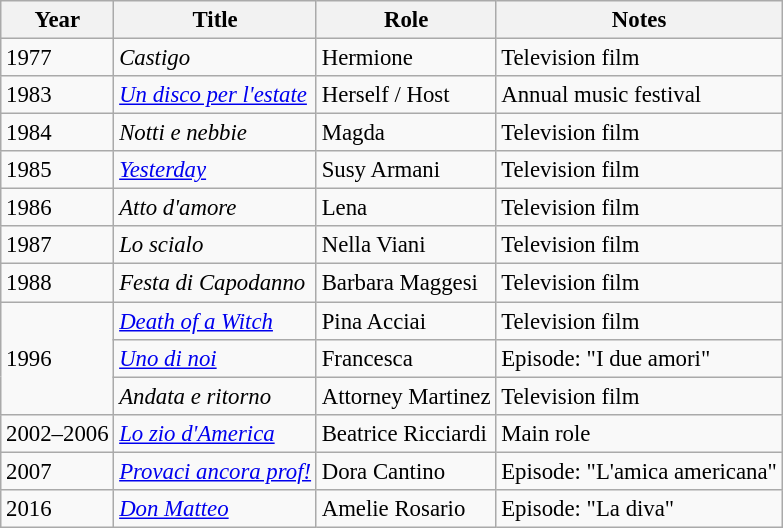<table class="wikitable" style="font-size: 95%;">
<tr>
<th>Year</th>
<th>Title</th>
<th>Role</th>
<th>Notes</th>
</tr>
<tr>
<td>1977</td>
<td><em>Castigo</em></td>
<td>Hermione</td>
<td>Television film</td>
</tr>
<tr>
<td>1983</td>
<td><em><a href='#'>Un disco per l'estate</a></em></td>
<td>Herself / Host</td>
<td>Annual music festival</td>
</tr>
<tr>
<td>1984</td>
<td><em>Notti e nebbie</em></td>
<td>Magda</td>
<td>Television film</td>
</tr>
<tr>
<td>1985</td>
<td><em><a href='#'>Yesterday</a></em></td>
<td>Susy Armani</td>
<td>Television film</td>
</tr>
<tr>
<td>1986</td>
<td><em>Atto d'amore</em></td>
<td>Lena</td>
<td>Television film</td>
</tr>
<tr>
<td>1987</td>
<td><em>Lo scialo</em></td>
<td>Nella Viani</td>
<td>Television film</td>
</tr>
<tr>
<td>1988</td>
<td><em>Festa di Capodanno</em></td>
<td>Barbara Maggesi</td>
<td>Television film</td>
</tr>
<tr>
<td rowspan=3>1996</td>
<td><em><a href='#'>Death of a Witch</a></em></td>
<td>Pina Acciai</td>
<td>Television film</td>
</tr>
<tr>
<td><em><a href='#'>Uno di noi</a></em></td>
<td>Francesca</td>
<td>Episode: "I due amori"</td>
</tr>
<tr>
<td><em>Andata e ritorno</em></td>
<td>Attorney Martinez</td>
<td>Television film</td>
</tr>
<tr>
<td>2002–2006</td>
<td><em><a href='#'>Lo zio d'America</a></em></td>
<td>Beatrice Ricciardi</td>
<td>Main role</td>
</tr>
<tr>
<td>2007</td>
<td><em><a href='#'>Provaci ancora prof!</a></em></td>
<td>Dora Cantino</td>
<td>Episode: "L'amica americana"</td>
</tr>
<tr>
<td>2016</td>
<td><em><a href='#'>Don Matteo</a></em></td>
<td>Amelie Rosario</td>
<td>Episode: "La diva"</td>
</tr>
</table>
